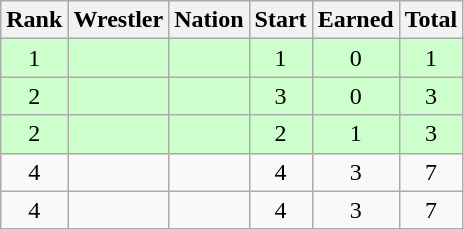<table class="wikitable sortable" style="text-align:center;">
<tr>
<th>Rank</th>
<th>Wrestler</th>
<th>Nation</th>
<th>Start</th>
<th>Earned</th>
<th>Total</th>
</tr>
<tr style="background:#cfc;">
<td>1</td>
<td align=left></td>
<td align=left></td>
<td>1</td>
<td>0</td>
<td>1</td>
</tr>
<tr style="background:#cfc;">
<td>2</td>
<td align=left></td>
<td align=left></td>
<td>3</td>
<td>0</td>
<td>3</td>
</tr>
<tr style="background:#cfc;">
<td>2</td>
<td align=left></td>
<td align=left></td>
<td>2</td>
<td>1</td>
<td>3</td>
</tr>
<tr>
<td>4</td>
<td align=left></td>
<td align=left></td>
<td>4</td>
<td>3</td>
<td>7</td>
</tr>
<tr>
<td>4</td>
<td align=left></td>
<td align=left></td>
<td>4</td>
<td>3</td>
<td>7</td>
</tr>
</table>
